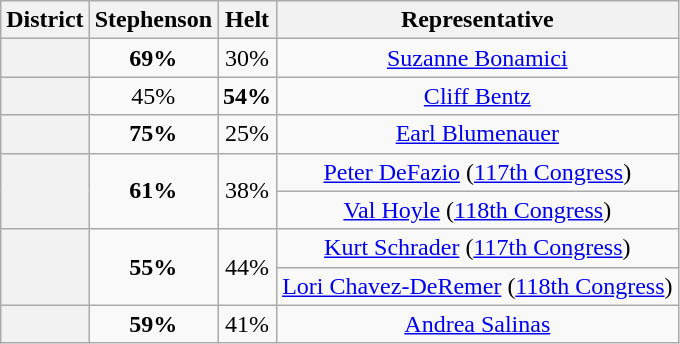<table class=wikitable>
<tr>
<th>District</th>
<th>Stephenson</th>
<th>Helt</th>
<th>Representative</th>
</tr>
<tr align=center>
<th></th>
<td><strong>69%</strong></td>
<td>30%</td>
<td><a href='#'>Suzanne Bonamici</a></td>
</tr>
<tr align=center>
<th></th>
<td>45%</td>
<td><strong>54%</strong></td>
<td><a href='#'>Cliff Bentz</a></td>
</tr>
<tr align=center>
<th></th>
<td><strong>75%</strong></td>
<td>25%</td>
<td><a href='#'>Earl Blumenauer</a></td>
</tr>
<tr align=center>
<th rowspan=2 ></th>
<td rowspan=2><strong>61%</strong></td>
<td rowspan=2>38%</td>
<td><a href='#'>Peter DeFazio</a> (<a href='#'>117th Congress</a>)</td>
</tr>
<tr align=center>
<td><a href='#'>Val Hoyle</a> (<a href='#'>118th Congress</a>)</td>
</tr>
<tr align=center>
<th rowspan=2 ></th>
<td rowspan=2><strong>55%</strong></td>
<td rowspan=2>44%</td>
<td><a href='#'>Kurt Schrader</a> (<a href='#'>117th Congress</a>)</td>
</tr>
<tr align=center>
<td><a href='#'>Lori Chavez-DeRemer</a> (<a href='#'>118th Congress</a>)</td>
</tr>
<tr align=center>
<th></th>
<td><strong>59%</strong></td>
<td>41%</td>
<td><a href='#'>Andrea Salinas</a></td>
</tr>
</table>
